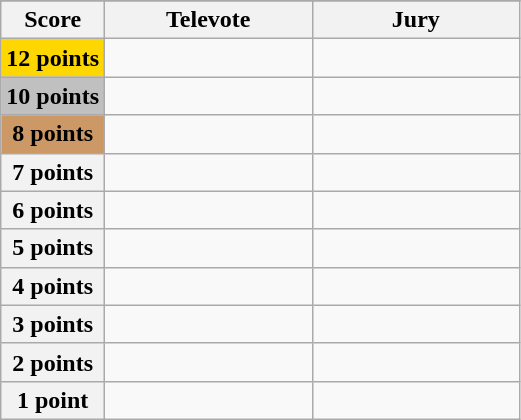<table class="wikitable">
<tr>
</tr>
<tr>
<th scope="col" width="20%">Score</th>
<th scope="col" width="40%">Televote</th>
<th scope="col" width="40%">Jury</th>
</tr>
<tr>
<th scope="row" style="background:gold">12 points</th>
<td></td>
<td></td>
</tr>
<tr>
<th scope="row" style="background:silver">10 points</th>
<td></td>
<td></td>
</tr>
<tr>
<th scope="row" style="background:#CC9966">8 points</th>
<td></td>
<td></td>
</tr>
<tr>
<th scope="row">7 points</th>
<td></td>
<td></td>
</tr>
<tr>
<th scope="row">6 points</th>
<td></td>
<td></td>
</tr>
<tr>
<th scope="row">5 points</th>
<td></td>
<td></td>
</tr>
<tr>
<th scope="row">4 points</th>
<td></td>
<td></td>
</tr>
<tr>
<th scope="row">3 points</th>
<td></td>
<td></td>
</tr>
<tr>
<th scope="row">2 points</th>
<td></td>
<td></td>
</tr>
<tr>
<th scope="row">1 point</th>
<td></td>
<td></td>
</tr>
</table>
